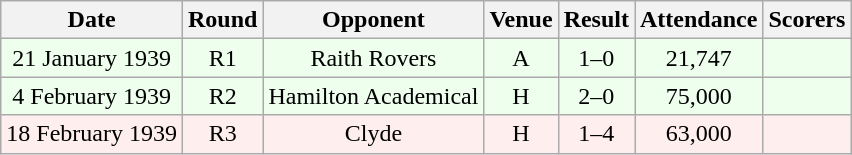<table class="wikitable sortable" style="font-size:100%; text-align:center">
<tr>
<th>Date</th>
<th>Round</th>
<th>Opponent</th>
<th>Venue</th>
<th>Result</th>
<th>Attendance</th>
<th>Scorers</th>
</tr>
<tr bgcolor = "#EEFFEE">
<td>21 January 1939</td>
<td>R1</td>
<td>Raith Rovers</td>
<td>A</td>
<td>1–0</td>
<td>21,747</td>
<td></td>
</tr>
<tr bgcolor = "#EEFFEE">
<td>4 February 1939</td>
<td>R2</td>
<td>Hamilton Academical</td>
<td>H</td>
<td>2–0</td>
<td>75,000</td>
<td></td>
</tr>
<tr bgcolor = "#FFEEEE">
<td>18 February 1939</td>
<td>R3</td>
<td>Clyde</td>
<td>H</td>
<td>1–4</td>
<td>63,000</td>
<td></td>
</tr>
</table>
